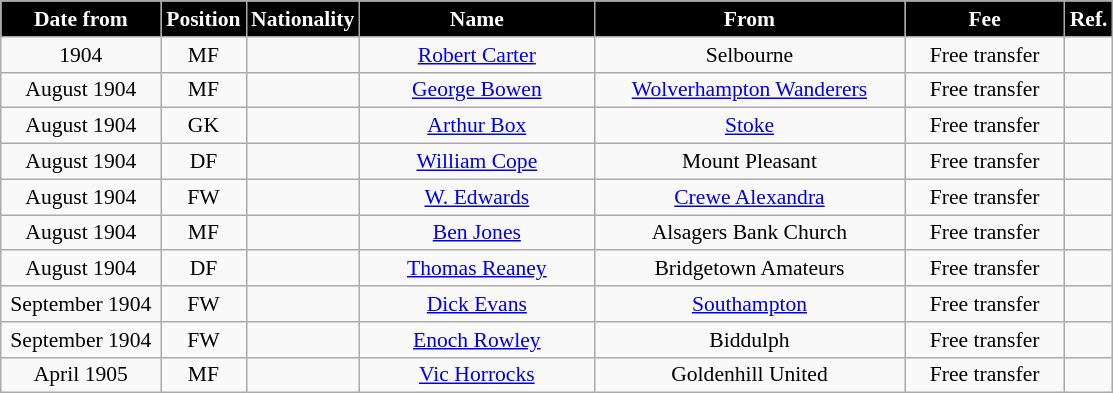<table class="wikitable" style="text-align:center; font-size:90%; ">
<tr>
<th style="background:#000000; color:white; width:100px;">Date from</th>
<th style="background:#000000; color:white; width:50px;">Position</th>
<th style="background:#000000; color:white; width:50px;">Nationality</th>
<th style="background:#000000; color:white; width:150px;">Name</th>
<th style="background:#000000; color:white; width:200px;">From</th>
<th style="background:#000000; color:white; width:100px;">Fee</th>
<th style="background:#000000; color:white; width:25px;">Ref.</th>
</tr>
<tr>
<td>1904</td>
<td>MF</td>
<td></td>
<td><a href='#'>Robert Carter</a></td>
<td>Selbourne</td>
<td>Free transfer</td>
<td></td>
</tr>
<tr>
<td>August 1904</td>
<td>MF</td>
<td></td>
<td><a href='#'>George Bowen</a></td>
<td><a href='#'>Wolverhampton Wanderers</a></td>
<td>Free transfer</td>
<td></td>
</tr>
<tr>
<td>August 1904</td>
<td>GK</td>
<td></td>
<td><a href='#'>Arthur Box</a></td>
<td><a href='#'>Stoke</a></td>
<td>Free transfer</td>
<td></td>
</tr>
<tr>
<td>August 1904</td>
<td>DF</td>
<td></td>
<td><a href='#'>William Cope</a></td>
<td>Mount Pleasant</td>
<td>Free transfer</td>
<td></td>
</tr>
<tr>
<td>August 1904</td>
<td>FW</td>
<td></td>
<td><a href='#'>W. Edwards</a></td>
<td><a href='#'>Crewe Alexandra</a></td>
<td>Free transfer</td>
<td></td>
</tr>
<tr>
<td>August 1904</td>
<td>MF</td>
<td></td>
<td><a href='#'>Ben Jones</a></td>
<td>Alsagers Bank Church</td>
<td>Free transfer</td>
<td></td>
</tr>
<tr>
<td>August 1904</td>
<td>DF</td>
<td></td>
<td><a href='#'>Thomas Reaney</a></td>
<td>Bridgetown Amateurs</td>
<td>Free transfer</td>
<td></td>
</tr>
<tr>
<td>September 1904</td>
<td>FW</td>
<td></td>
<td><a href='#'>Dick Evans</a></td>
<td><a href='#'>Southampton</a></td>
<td>Free transfer</td>
<td></td>
</tr>
<tr>
<td>September 1904</td>
<td>FW</td>
<td></td>
<td><a href='#'>Enoch Rowley</a></td>
<td>Biddulph</td>
<td>Free transfer</td>
<td></td>
</tr>
<tr>
<td>April 1905</td>
<td>MF</td>
<td></td>
<td><a href='#'>Vic Horrocks</a></td>
<td>Goldenhill United</td>
<td>Free transfer</td>
<td></td>
</tr>
</table>
